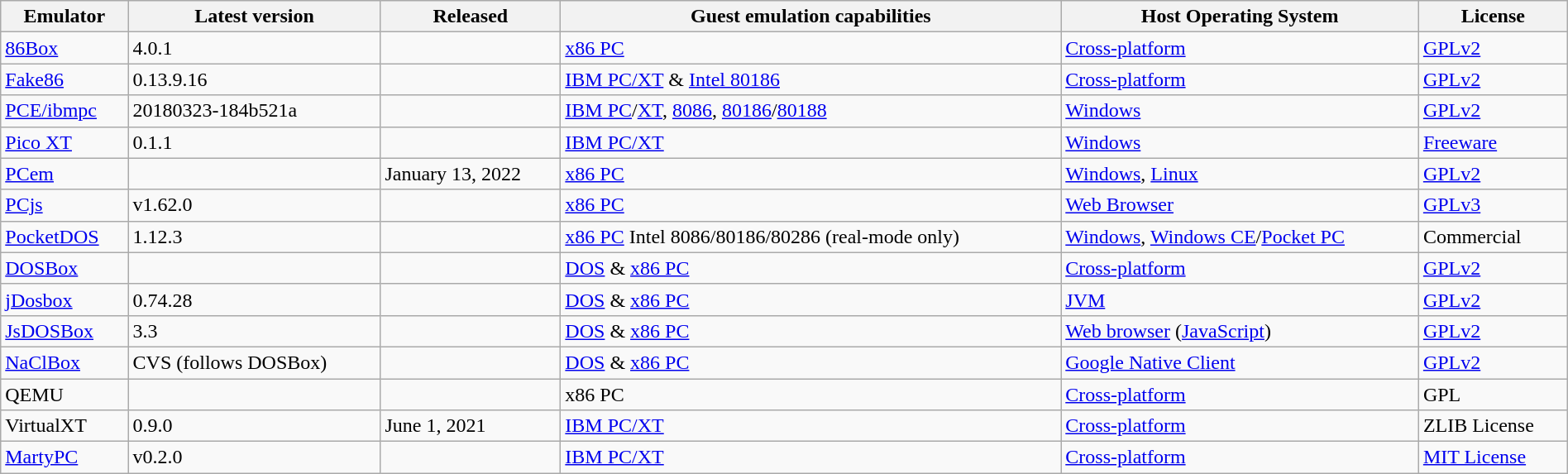<table class="wikitable sortable" style="width:100%">
<tr>
<th>Emulator</th>
<th>Latest version</th>
<th>Released</th>
<th>Guest emulation capabilities</th>
<th>Host Operating System</th>
<th>License</th>
</tr>
<tr>
<td><a href='#'>86Box</a></td>
<td>4.0.1</td>
<td></td>
<td><a href='#'>x86 PC</a></td>
<td><a href='#'>Cross-platform</a></td>
<td><a href='#'>GPLv2</a></td>
</tr>
<tr>
<td><a href='#'>Fake86</a></td>
<td>0.13.9.16</td>
<td></td>
<td><a href='#'>IBM PC/XT</a> & <a href='#'>Intel 80186</a></td>
<td><a href='#'>Cross-platform</a></td>
<td><a href='#'>GPLv2</a></td>
</tr>
<tr>
<td><a href='#'>PCE/ibmpc</a></td>
<td>20180323-184b521a</td>
<td></td>
<td><a href='#'>IBM PC</a>/<a href='#'>XT</a>, <a href='#'>8086</a>, <a href='#'>80186</a>/<a href='#'>80188</a></td>
<td><a href='#'>Windows</a></td>
<td><a href='#'>GPLv2</a></td>
</tr>
<tr>
<td><a href='#'>Pico XT</a></td>
<td>0.1.1</td>
<td></td>
<td><a href='#'>IBM PC/XT</a></td>
<td><a href='#'>Windows</a></td>
<td><a href='#'>Freeware</a></td>
</tr>
<tr>
<td><a href='#'>PCem</a></td>
<td></td>
<td>January 13, 2022</td>
<td><a href='#'>x86 PC</a></td>
<td><a href='#'>Windows</a>, <a href='#'>Linux</a></td>
<td><a href='#'>GPLv2</a></td>
</tr>
<tr>
<td><a href='#'>PCjs</a></td>
<td>v1.62.0</td>
<td></td>
<td><a href='#'>x86 PC</a></td>
<td><a href='#'>Web Browser</a></td>
<td><a href='#'>GPLv3</a></td>
</tr>
<tr>
<td><a href='#'>PocketDOS</a></td>
<td>1.12.3</td>
<td></td>
<td><a href='#'>x86 PC</a> Intel 8086/80186/80286 (real-mode only)</td>
<td><a href='#'>Windows</a>, <a href='#'>Windows CE</a>/<a href='#'>Pocket PC</a></td>
<td>Commercial</td>
</tr>
<tr>
<td><a href='#'>DOSBox</a></td>
<td></td>
<td></td>
<td><a href='#'>DOS</a> & <a href='#'>x86 PC</a></td>
<td><a href='#'>Cross-platform</a></td>
<td><a href='#'>GPLv2</a></td>
</tr>
<tr>
<td><a href='#'>jDosbox</a></td>
<td>0.74.28</td>
<td></td>
<td><a href='#'>DOS</a> & <a href='#'>x86 PC</a></td>
<td><a href='#'>JVM</a></td>
<td><a href='#'>GPLv2</a></td>
</tr>
<tr>
<td><a href='#'>JsDOSBox</a></td>
<td>3.3</td>
<td></td>
<td><a href='#'>DOS</a> & <a href='#'>x86 PC</a></td>
<td><a href='#'>Web browser</a> (<a href='#'>JavaScript</a>)</td>
<td><a href='#'>GPLv2</a></td>
</tr>
<tr>
<td><a href='#'>NaClBox</a></td>
<td>CVS (follows DOSBox)</td>
<td></td>
<td><a href='#'>DOS</a> & <a href='#'>x86 PC</a></td>
<td><a href='#'>Google Native Client</a></td>
<td><a href='#'>GPLv2</a></td>
</tr>
<tr>
<td>QEMU</td>
<td></td>
<td></td>
<td>x86 PC</td>
<td><a href='#'>Cross-platform</a></td>
<td>GPL</td>
</tr>
<tr>
<td>VirtualXT</td>
<td>0.9.0</td>
<td>June 1, 2021</td>
<td><a href='#'>IBM PC/XT</a></td>
<td><a href='#'>Cross-platform</a></td>
<td>ZLIB License</td>
</tr>
<tr>
<td><a href='#'>MartyPC</a></td>
<td>v0.2.0</td>
<td></td>
<td><a href='#'>IBM PC/XT</a></td>
<td><a href='#'>Cross-platform</a></td>
<td><a href='#'>MIT License</a></td>
</tr>
</table>
